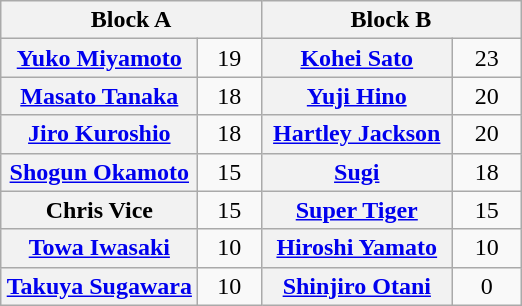<table class="wikitable" style="margin: 1em auto 1em auto;text-align:center">
<tr>
<th colspan="2" style="width:50%">Block A</th>
<th colspan="2" style="width:50%">Block B</th>
</tr>
<tr>
<th><a href='#'>Yuko Miyamoto</a></th>
<td style="width:35px">19</td>
<th><a href='#'>Kohei Sato</a></th>
<td style="width:35px">23</td>
</tr>
<tr>
<th><a href='#'>Masato Tanaka</a></th>
<td>18</td>
<th><a href='#'>Yuji Hino</a></th>
<td>20</td>
</tr>
<tr>
<th><a href='#'>Jiro Kuroshio</a></th>
<td>18</td>
<th><a href='#'>Hartley Jackson</a></th>
<td>20</td>
</tr>
<tr>
<th><a href='#'>Shogun Okamoto</a></th>
<td>15</td>
<th><a href='#'>Sugi</a></th>
<td>18</td>
</tr>
<tr>
<th>Chris Vice</th>
<td>15</td>
<th><a href='#'>Super Tiger</a></th>
<td>15</td>
</tr>
<tr>
<th><a href='#'>Towa Iwasaki</a></th>
<td>10</td>
<th><a href='#'>Hiroshi Yamato</a></th>
<td>10</td>
</tr>
<tr>
<th><a href='#'>Takuya Sugawara</a></th>
<td>10</td>
<th><a href='#'>Shinjiro Otani</a></th>
<td>0</td>
</tr>
</table>
